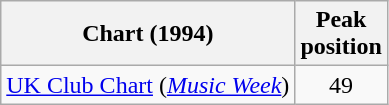<table class="wikitable">
<tr>
<th>Chart (1994)</th>
<th>Peak<br>position</th>
</tr>
<tr>
<td><a href='#'>UK Club Chart</a> (<em><a href='#'>Music Week</a></em>)</td>
<td align="center">49</td>
</tr>
</table>
